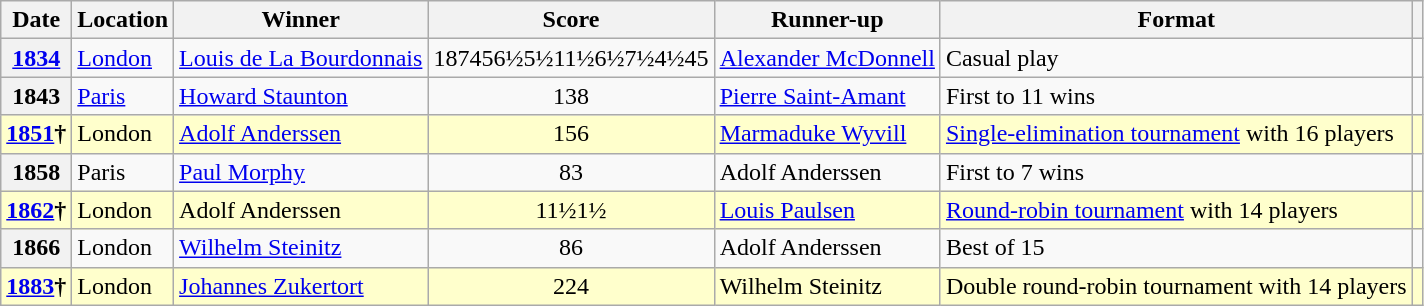<table class="wikitable sortable">
<tr>
<th scope="col">Date</th>
<th scope="col">Location</th>
<th scope="col">Winner</th>
<th scope="col" class="unsortable">Score</th>
<th scope="col">Runner-up</th>
<th scope="col" class="unsortable">Format</th>
<th scope="col" class="unsortable"></th>
</tr>
<tr>
<th><a href='#'>1834</a></th>
<td> <a href='#'>London</a></td>
<td data-sort-value="La Bourdonnais, Louis"> <a href='#'>Louis de La Bourdonnais</a></td>
<td style="text-align:center">187456½5½11½6½7½4½45</td>
<td data-sort-value="McDonnell, Alexander"> <a href='#'>Alexander McDonnell</a></td>
<td>Casual play</td>
<td></td>
</tr>
<tr>
<th>1843</th>
<td> <a href='#'>Paris</a></td>
<td data-sort-value="Staunton, Howard"> <a href='#'>Howard Staunton</a></td>
<td style="text-align:center">138</td>
<td data-sort-value="Saint-Amant, Pierre"> <a href='#'>Pierre Saint-Amant</a></td>
<td>First to 11 wins</td>
<td></td>
</tr>
<tr style="background-color:#ffc">
<th scope="row" style="background-color:#ffc"><a href='#'>1851</a>†</th>
<td> London</td>
<td data-sort-value="Anderssen, Adolf"> <a href='#'>Adolf Anderssen</a></td>
<td style="text-align:center">156</td>
<td data-sort-value="Wyvill, Marmaduke"> <a href='#'>Marmaduke Wyvill</a></td>
<td><a href='#'>Single-elimination tournament</a> with 16 players</td>
<td></td>
</tr>
<tr>
<th scope="row">1858</th>
<td data-sort-value="Anderssen, Adolf"> Paris</td>
<td data-sort-value="Morphy, Paul"> <a href='#'>Paul Morphy</a></td>
<td style="text-align:center">83</td>
<td data-sort-value="Anderssen, Adolf"> Adolf Anderssen</td>
<td>First to 7 wins</td>
<td></td>
</tr>
<tr style="background-color:#ffc">
<th scope="row" style="background-color:#ffc"><a href='#'>1862</a>†</th>
<td> London</td>
<td data-sort-value="Anderssen, Adolf"> Adolf Anderssen</td>
<td style="text-align:center">11½1½</td>
<td data-sort-value="Paulsen, Louis"> <a href='#'>Louis Paulsen</a></td>
<td><a href='#'>Round-robin tournament</a> with 14 players</td>
<td></td>
</tr>
<tr>
<th scope="row">1866</th>
<td> London</td>
<td data-sort-value="Steinitz, Wilhelm"> <a href='#'>Wilhelm Steinitz</a></td>
<td style="text-align:center">86</td>
<td data-sort-value="Anderssen, Adolf"> Adolf Anderssen</td>
<td>Best of 15</td>
<td></td>
</tr>
<tr style="background-color:#ffc">
<th scope="row" style="background-color:#ffc"><a href='#'>1883</a>†</th>
<td> London</td>
<td data-sort-value="Zukertort, Johannes"> <a href='#'>Johannes Zukertort</a></td>
<td style="text-align:center">224</td>
<td data-sort-value="Steinitz, Wilhelm"> Wilhelm Steinitz</td>
<td>Double round-robin tournament with 14 players</td>
<td></td>
</tr>
</table>
